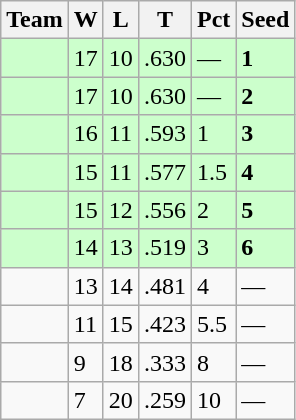<table class=wikitable>
<tr>
<th>Team</th>
<th>W</th>
<th>L</th>
<th>T</th>
<th>Pct</th>
<th>Seed</th>
</tr>
<tr bgcolor="#ccffcc">
<td></td>
<td>17</td>
<td>10</td>
<td>.630</td>
<td>—</td>
<td><strong>1</strong></td>
</tr>
<tr bgcolor="#ccffcc">
<td></td>
<td>17</td>
<td>10</td>
<td>.630</td>
<td>—</td>
<td><strong>2</strong></td>
</tr>
<tr bgcolor="#ccffcc">
<td></td>
<td>16</td>
<td>11</td>
<td>.593</td>
<td>1</td>
<td><strong>3</strong></td>
</tr>
<tr bgcolor="#ccffcc">
<td></td>
<td>15</td>
<td>11</td>
<td>.577</td>
<td>1.5</td>
<td><strong>4</strong></td>
</tr>
<tr bgcolor="#ccffcc">
<td></td>
<td>15</td>
<td>12</td>
<td>.556</td>
<td>2</td>
<td><strong>5</strong></td>
</tr>
<tr bgcolor="#ccffcc">
<td></td>
<td>14</td>
<td>13</td>
<td>.519</td>
<td>3</td>
<td><strong>6</strong></td>
</tr>
<tr>
<td></td>
<td>13</td>
<td>14</td>
<td>.481</td>
<td>4</td>
<td>—</td>
</tr>
<tr>
<td></td>
<td>11</td>
<td>15</td>
<td>.423</td>
<td>5.5</td>
<td>—</td>
</tr>
<tr>
<td></td>
<td>9</td>
<td>18</td>
<td>.333</td>
<td>8</td>
<td>—</td>
</tr>
<tr>
<td></td>
<td>7</td>
<td>20</td>
<td>.259</td>
<td>10</td>
<td>—</td>
</tr>
</table>
